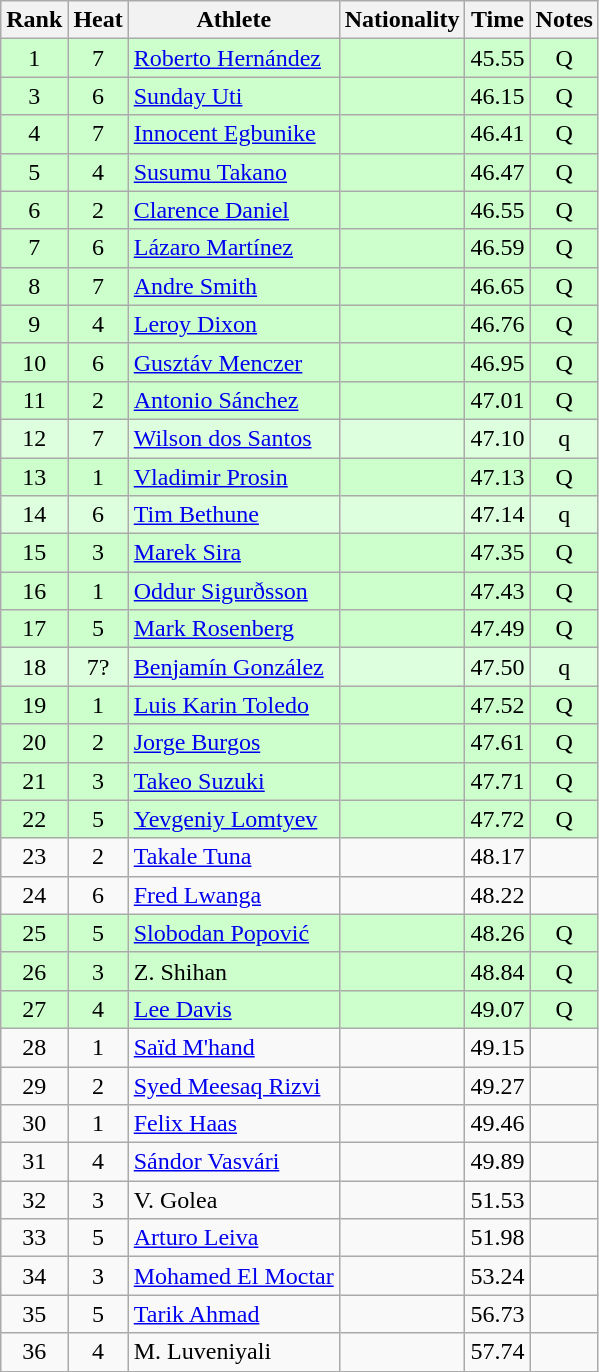<table class="wikitable sortable" style="text-align:center">
<tr>
<th>Rank</th>
<th>Heat</th>
<th>Athlete</th>
<th>Nationality</th>
<th>Time</th>
<th>Notes</th>
</tr>
<tr bgcolor=ccffcc>
<td>1</td>
<td>7</td>
<td align=left><a href='#'>Roberto Hernández</a></td>
<td align=left></td>
<td>45.55</td>
<td>Q</td>
</tr>
<tr bgcolor=ccffcc>
<td>3</td>
<td>6</td>
<td align=left><a href='#'>Sunday Uti</a></td>
<td align=left></td>
<td>46.15</td>
<td>Q</td>
</tr>
<tr bgcolor=ccffcc>
<td>4</td>
<td>7</td>
<td align=left><a href='#'>Innocent Egbunike</a></td>
<td align=left></td>
<td>46.41</td>
<td>Q</td>
</tr>
<tr bgcolor=ccffcc>
<td>5</td>
<td>4</td>
<td align=left><a href='#'>Susumu Takano</a></td>
<td align=left></td>
<td>46.47</td>
<td>Q</td>
</tr>
<tr bgcolor=ccffcc>
<td>6</td>
<td>2</td>
<td align=left><a href='#'>Clarence Daniel</a></td>
<td align=left></td>
<td>46.55</td>
<td>Q</td>
</tr>
<tr bgcolor=ccffcc>
<td>7</td>
<td>6</td>
<td align=left><a href='#'>Lázaro Martínez</a></td>
<td align=left></td>
<td>46.59</td>
<td>Q</td>
</tr>
<tr bgcolor=ccffcc>
<td>8</td>
<td>7</td>
<td align=left><a href='#'>Andre Smith</a></td>
<td align=left></td>
<td>46.65</td>
<td>Q</td>
</tr>
<tr bgcolor=ccffcc>
<td>9</td>
<td>4</td>
<td align=left><a href='#'>Leroy Dixon</a></td>
<td align=left></td>
<td>46.76</td>
<td>Q</td>
</tr>
<tr bgcolor=ccffcc>
<td>10</td>
<td>6</td>
<td align=left><a href='#'>Gusztáv Menczer</a></td>
<td align=left></td>
<td>46.95</td>
<td>Q</td>
</tr>
<tr bgcolor=ccffcc>
<td>11</td>
<td>2</td>
<td align=left><a href='#'>Antonio Sánchez</a></td>
<td align=left></td>
<td>47.01</td>
<td>Q</td>
</tr>
<tr bgcolor=ddffdd>
<td>12</td>
<td>7</td>
<td align=left><a href='#'>Wilson dos Santos</a></td>
<td align=left></td>
<td>47.10</td>
<td>q</td>
</tr>
<tr bgcolor=ccffcc>
<td>13</td>
<td>1</td>
<td align=left><a href='#'>Vladimir Prosin</a></td>
<td align=left></td>
<td>47.13</td>
<td>Q</td>
</tr>
<tr bgcolor=ddffdd>
<td>14</td>
<td>6</td>
<td align=left><a href='#'>Tim Bethune</a></td>
<td align=left></td>
<td>47.14</td>
<td>q</td>
</tr>
<tr bgcolor=ccffcc>
<td>15</td>
<td>3</td>
<td align=left><a href='#'>Marek Sira</a></td>
<td align=left></td>
<td>47.35</td>
<td>Q</td>
</tr>
<tr bgcolor=ccffcc>
<td>16</td>
<td>1</td>
<td align=left><a href='#'>Oddur Sigurðsson</a></td>
<td align=left></td>
<td>47.43</td>
<td>Q</td>
</tr>
<tr bgcolor=ccffcc>
<td>17</td>
<td>5</td>
<td align=left><a href='#'>Mark Rosenberg</a></td>
<td align=left></td>
<td>47.49</td>
<td>Q</td>
</tr>
<tr bgcolor=ddffdd>
<td>18</td>
<td>7?</td>
<td align=left><a href='#'>Benjamín González</a></td>
<td align=left></td>
<td>47.50</td>
<td>q</td>
</tr>
<tr bgcolor=ccffcc>
<td>19</td>
<td>1</td>
<td align=left><a href='#'>Luis Karin Toledo</a></td>
<td align=left></td>
<td>47.52</td>
<td>Q</td>
</tr>
<tr bgcolor=ccffcc>
<td>20</td>
<td>2</td>
<td align=left><a href='#'>Jorge Burgos</a></td>
<td align=left></td>
<td>47.61</td>
<td>Q</td>
</tr>
<tr bgcolor=ccffcc>
<td>21</td>
<td>3</td>
<td align=left><a href='#'>Takeo Suzuki</a></td>
<td align=left></td>
<td>47.71</td>
<td>Q</td>
</tr>
<tr bgcolor=ccffcc>
<td>22</td>
<td>5</td>
<td align=left><a href='#'>Yevgeniy Lomtyev</a></td>
<td align=left></td>
<td>47.72</td>
<td>Q</td>
</tr>
<tr>
<td>23</td>
<td>2</td>
<td align=left><a href='#'>Takale Tuna</a></td>
<td align=left></td>
<td>48.17</td>
<td></td>
</tr>
<tr>
<td>24</td>
<td>6</td>
<td align=left><a href='#'>Fred Lwanga</a></td>
<td align=left></td>
<td>48.22</td>
<td></td>
</tr>
<tr bgcolor=ccffcc>
<td>25</td>
<td>5</td>
<td align=left><a href='#'>Slobodan Popović</a></td>
<td align=left></td>
<td>48.26</td>
<td>Q</td>
</tr>
<tr bgcolor=ccffcc>
<td>26</td>
<td>3</td>
<td align=left>Z. Shihan</td>
<td align=left></td>
<td>48.84</td>
<td>Q</td>
</tr>
<tr bgcolor=ccffcc>
<td>27</td>
<td>4</td>
<td align=left><a href='#'>Lee Davis</a></td>
<td align=left></td>
<td>49.07</td>
<td>Q</td>
</tr>
<tr>
<td>28</td>
<td>1</td>
<td align=left><a href='#'>Saïd M'hand</a></td>
<td align=left></td>
<td>49.15</td>
<td></td>
</tr>
<tr>
<td>29</td>
<td>2</td>
<td align=left><a href='#'>Syed Meesaq Rizvi</a></td>
<td align=left></td>
<td>49.27</td>
<td></td>
</tr>
<tr>
<td>30</td>
<td>1</td>
<td align=left><a href='#'>Felix Haas</a></td>
<td align=left></td>
<td>49.46</td>
<td></td>
</tr>
<tr>
<td>31</td>
<td>4</td>
<td align=left><a href='#'>Sándor Vasvári</a></td>
<td align=left></td>
<td>49.89</td>
<td></td>
</tr>
<tr>
<td>32</td>
<td>3</td>
<td align=left>V. Golea</td>
<td align=left></td>
<td>51.53</td>
<td></td>
</tr>
<tr>
<td>33</td>
<td>5</td>
<td align=left><a href='#'>Arturo Leiva</a></td>
<td align=left></td>
<td>51.98</td>
<td></td>
</tr>
<tr>
<td>34</td>
<td>3</td>
<td align=left><a href='#'>Mohamed El Moctar</a></td>
<td align=left></td>
<td>53.24</td>
<td></td>
</tr>
<tr>
<td>35</td>
<td>5</td>
<td align=left><a href='#'>Tarik Ahmad</a></td>
<td align=left></td>
<td>56.73</td>
<td></td>
</tr>
<tr>
<td>36</td>
<td>4</td>
<td align=left>M. Luveniyali</td>
<td align=left></td>
<td>57.74</td>
<td></td>
</tr>
</table>
